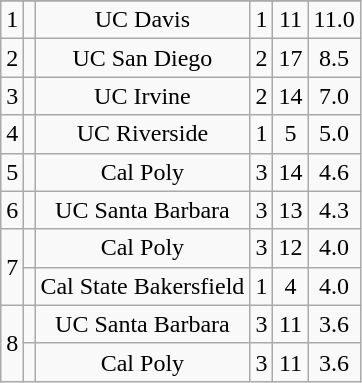<table class="wikitable sortable" style="text-align:center">
<tr>
</tr>
<tr>
<td>1</td>
<td></td>
<td>UC Davis</td>
<td>1</td>
<td>11</td>
<td>11.0</td>
</tr>
<tr>
<td>2</td>
<td></td>
<td>UC San Diego</td>
<td>2</td>
<td>17</td>
<td>8.5</td>
</tr>
<tr>
<td>3</td>
<td></td>
<td>UC Irvine</td>
<td>2</td>
<td>14</td>
<td>7.0</td>
</tr>
<tr>
<td>4</td>
<td></td>
<td>UC Riverside</td>
<td>1</td>
<td>5</td>
<td>5.0</td>
</tr>
<tr>
<td>5</td>
<td></td>
<td>Cal Poly</td>
<td>3</td>
<td>14</td>
<td>4.6</td>
</tr>
<tr>
<td>6</td>
<td></td>
<td>UC Santa Barbara</td>
<td>3</td>
<td>13</td>
<td>4.3</td>
</tr>
<tr>
<td rowspan="2">7</td>
<td></td>
<td>Cal Poly</td>
<td>3</td>
<td>12</td>
<td>4.0</td>
</tr>
<tr>
<td></td>
<td>Cal State Bakersfield</td>
<td>1</td>
<td>4</td>
<td>4.0</td>
</tr>
<tr>
<td rowspan="2">8</td>
<td></td>
<td>UC Santa Barbara</td>
<td>3</td>
<td>11</td>
<td>3.6</td>
</tr>
<tr>
<td></td>
<td>Cal Poly</td>
<td>3</td>
<td>11</td>
<td>3.6</td>
</tr>
</table>
